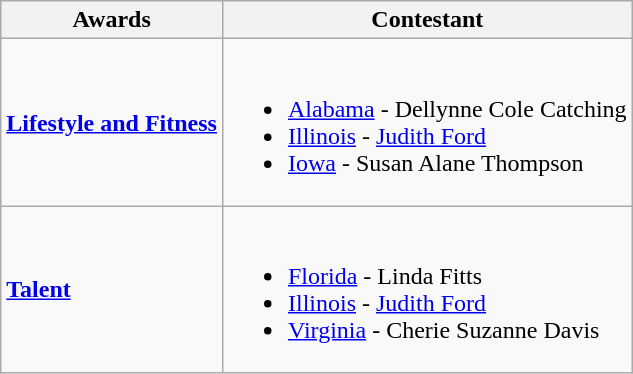<table class="wikitable">
<tr>
<th>Awards</th>
<th>Contestant</th>
</tr>
<tr>
<td><strong><a href='#'>Lifestyle and Fitness</a></strong></td>
<td><br><ul><li>  <a href='#'>Alabama</a> - Dellynne Cole Catching</li><li>  <a href='#'>Illinois</a> - <a href='#'>Judith Ford</a></li><li>  <a href='#'>Iowa</a> - Susan Alane Thompson</li></ul></td>
</tr>
<tr>
<td><strong><a href='#'>Talent</a></strong></td>
<td><br><ul><li> <a href='#'>Florida</a> - Linda Fitts</li><li> <a href='#'>Illinois</a> - <a href='#'>Judith Ford</a></li><li> <a href='#'>Virginia</a> - Cherie Suzanne Davis</li></ul></td>
</tr>
</table>
